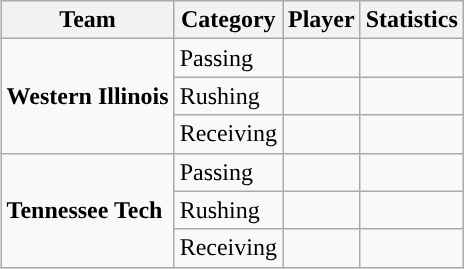<table class="wikitable" style="float: right;">
<tr>
<th>Team</th>
<th>Category</th>
<th>Player</th>
<th>Statistics</th>
</tr>
<tr>
<td rowspan=3><strong>Western Illinois</strong></td>
<td>Passing</td>
<td></td>
<td></td>
</tr>
<tr>
<td>Rushing</td>
<td></td>
<td></td>
</tr>
<tr>
<td>Receiving</td>
<td></td>
<td></td>
</tr>
<tr>
<td rowspan=3><strong>Tennessee Tech</strong></td>
<td>Passing</td>
<td></td>
<td></td>
</tr>
<tr>
<td>Rushing</td>
<td></td>
<td></td>
</tr>
<tr>
<td>Receiving</td>
<td></td>
<td></td>
</tr>
</table>
